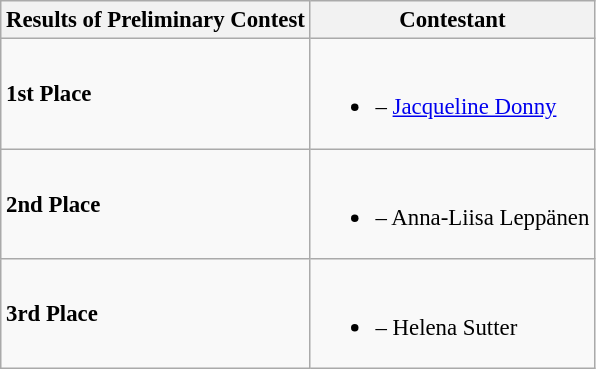<table class="wikitable sortable" style="font-size: 95%;">
<tr>
<th>Results of Preliminary Contest</th>
<th>Contestant</th>
</tr>
<tr>
<td><strong>1st Place</strong></td>
<td><br><ul><li><strong></strong> – <a href='#'>Jacqueline Donny</a></li></ul></td>
</tr>
<tr>
<td><strong>2nd Place</strong></td>
<td><br><ul><li><strong></strong> – Anna-Liisa Leppänen</li></ul></td>
</tr>
<tr>
<td><strong>3rd Place</strong></td>
<td><br><ul><li><strong></strong> – Helena Sutter</li></ul></td>
</tr>
</table>
